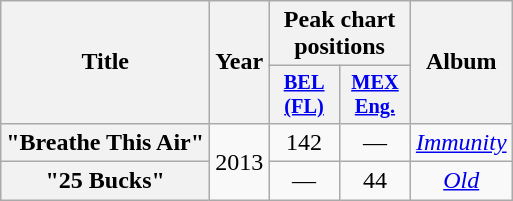<table class="wikitable plainrowheaders" style="text-align:center;">
<tr>
<th scope="col" rowspan="2">Title</th>
<th scope="col" rowspan="2">Year</th>
<th scope="col" colspan="2">Peak chart positions</th>
<th scope="col" rowspan="2">Album</th>
</tr>
<tr>
<th scope="col" style="width:3em;font-size:85%;"><a href='#'>BEL<br>(FL)</a><br></th>
<th scope="col" style="width:3em;font-size:85%;"><a href='#'>MEX<br>Eng.</a><br></th>
</tr>
<tr>
<th scope="row">"Breathe This Air"<br></th>
<td rowspan="2">2013</td>
<td>142</td>
<td>—</td>
<td><em><a href='#'>Immunity</a></em></td>
</tr>
<tr>
<th scope="row">"25 Bucks"<br></th>
<td>—</td>
<td>44</td>
<td><em><a href='#'>Old</a></em></td>
</tr>
</table>
